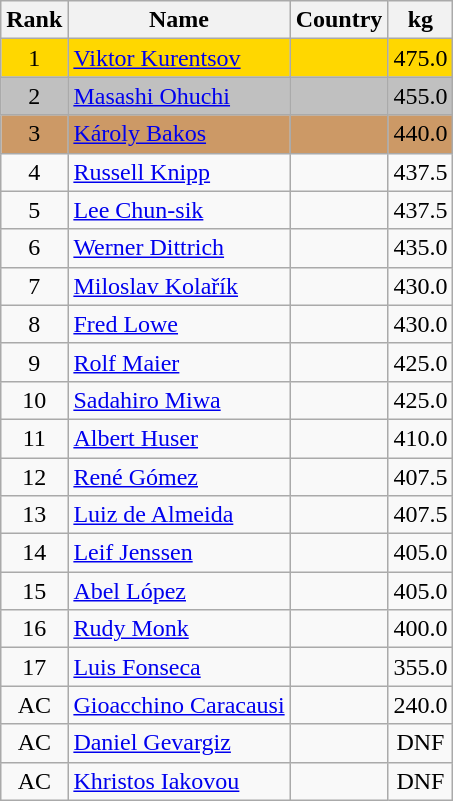<table class="wikitable sortable" style="text-align:center">
<tr>
<th>Rank</th>
<th>Name</th>
<th>Country</th>
<th>kg</th>
</tr>
<tr bgcolor=gold>
<td>1</td>
<td align="left"><a href='#'>Viktor Kurentsov</a></td>
<td align="left"></td>
<td>475.0</td>
</tr>
<tr bgcolor=silver>
<td>2</td>
<td align="left"><a href='#'>Masashi Ohuchi</a></td>
<td align="left"></td>
<td>455.0</td>
</tr>
<tr bgcolor=#CC9966>
<td>3</td>
<td align="left"><a href='#'>Károly Bakos</a></td>
<td align="left"></td>
<td>440.0</td>
</tr>
<tr>
<td>4</td>
<td align="left"><a href='#'>Russell Knipp</a></td>
<td align="left"></td>
<td>437.5</td>
</tr>
<tr>
<td>5</td>
<td align="left"><a href='#'>Lee Chun-sik</a></td>
<td align="left"></td>
<td>437.5</td>
</tr>
<tr>
<td>6</td>
<td align="left"><a href='#'>Werner Dittrich</a></td>
<td align="left"></td>
<td>435.0</td>
</tr>
<tr>
<td>7</td>
<td align="left"><a href='#'>Miloslav Kolařík</a></td>
<td align="left"></td>
<td>430.0</td>
</tr>
<tr>
<td>8</td>
<td align="left"><a href='#'>Fred Lowe</a></td>
<td align="left"></td>
<td>430.0</td>
</tr>
<tr>
<td>9</td>
<td align="left"><a href='#'>Rolf Maier</a></td>
<td align="left"></td>
<td>425.0</td>
</tr>
<tr>
<td>10</td>
<td align="left"><a href='#'>Sadahiro Miwa</a></td>
<td align="left"></td>
<td>425.0</td>
</tr>
<tr>
<td>11</td>
<td align="left"><a href='#'>Albert Huser</a></td>
<td align="left"></td>
<td>410.0</td>
</tr>
<tr>
<td>12</td>
<td align="left"><a href='#'>René Gómez</a></td>
<td align="left"></td>
<td>407.5</td>
</tr>
<tr>
<td>13</td>
<td align="left"><a href='#'>Luiz de Almeida</a></td>
<td align="left"></td>
<td>407.5</td>
</tr>
<tr>
<td>14</td>
<td align="left"><a href='#'>Leif Jenssen</a></td>
<td align="left"></td>
<td>405.0</td>
</tr>
<tr>
<td>15</td>
<td align="left"><a href='#'>Abel López</a></td>
<td align="left"></td>
<td>405.0</td>
</tr>
<tr>
<td>16</td>
<td align="left"><a href='#'>Rudy Monk</a></td>
<td align="left"></td>
<td>400.0</td>
</tr>
<tr>
<td>17</td>
<td align="left"><a href='#'>Luis Fonseca</a></td>
<td align="left"></td>
<td>355.0</td>
</tr>
<tr>
<td>AC</td>
<td align="left"><a href='#'>Gioacchino Caracausi</a></td>
<td align="left"></td>
<td>240.0</td>
</tr>
<tr>
<td>AC</td>
<td align="left"><a href='#'>Daniel Gevargiz</a></td>
<td align="left"></td>
<td>DNF</td>
</tr>
<tr>
<td>AC</td>
<td align="left"><a href='#'>Khristos Iakovou</a></td>
<td align="left"></td>
<td>DNF</td>
</tr>
</table>
